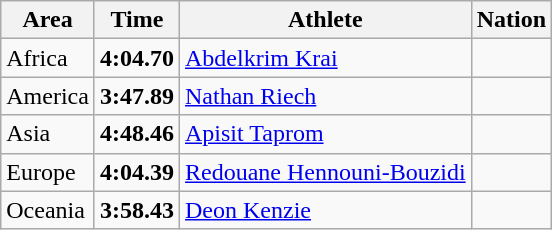<table class="wikitable">
<tr>
<th>Area</th>
<th>Time</th>
<th>Athlete</th>
<th>Nation</th>
</tr>
<tr>
<td>Africa</td>
<td><strong>4:04.70</strong></td>
<td><a href='#'>Abdelkrim Krai</a></td>
<td></td>
</tr>
<tr>
<td>America</td>
<td><strong>3:47.89</strong> </td>
<td><a href='#'>Nathan Riech</a></td>
<td></td>
</tr>
<tr>
<td>Asia</td>
<td><strong>4:48.46</strong></td>
<td><a href='#'>Apisit Taprom</a></td>
<td></td>
</tr>
<tr>
<td>Europe</td>
<td><strong>4:04.39</strong></td>
<td><a href='#'>Redouane Hennouni-Bouzidi</a></td>
<td></td>
</tr>
<tr>
<td>Oceania</td>
<td><strong>3:58.43</strong></td>
<td><a href='#'>Deon Kenzie</a></td>
<td></td>
</tr>
</table>
